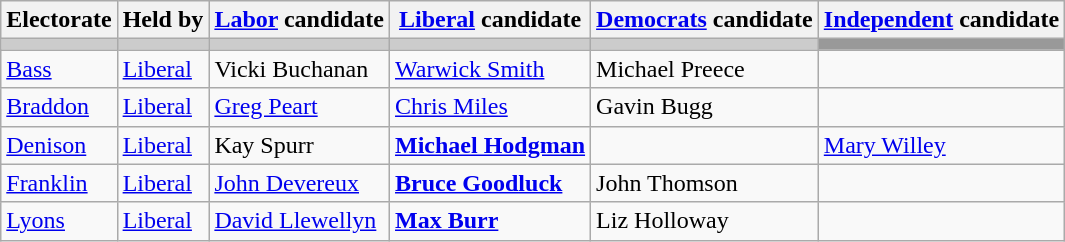<table class="wikitable">
<tr>
<th>Electorate</th>
<th>Held by</th>
<th><a href='#'>Labor</a> candidate</th>
<th><a href='#'>Liberal</a> candidate</th>
<th><a href='#'>Democrats</a> candidate</th>
<th><a href='#'>Independent</a> candidate</th>
</tr>
<tr bgcolor="#cccccc">
<td></td>
<td></td>
<td></td>
<td></td>
<td></td>
<td bgcolor="#999999"></td>
</tr>
<tr>
<td><a href='#'>Bass</a></td>
<td><a href='#'>Liberal</a></td>
<td>Vicki Buchanan</td>
<td><a href='#'>Warwick Smith</a></td>
<td>Michael Preece</td>
<td></td>
</tr>
<tr>
<td><a href='#'>Braddon</a></td>
<td><a href='#'>Liberal</a></td>
<td><a href='#'>Greg Peart</a></td>
<td><a href='#'>Chris Miles</a></td>
<td>Gavin Bugg</td>
<td></td>
</tr>
<tr>
<td><a href='#'>Denison</a></td>
<td><a href='#'>Liberal</a></td>
<td>Kay Spurr</td>
<td><strong><a href='#'>Michael Hodgman</a></strong></td>
<td></td>
<td><a href='#'>Mary Willey</a></td>
</tr>
<tr>
<td><a href='#'>Franklin</a></td>
<td><a href='#'>Liberal</a></td>
<td><a href='#'>John Devereux</a></td>
<td><strong><a href='#'>Bruce Goodluck</a></strong></td>
<td>John Thomson</td>
<td></td>
</tr>
<tr>
<td><a href='#'>Lyons</a></td>
<td><a href='#'>Liberal</a></td>
<td><a href='#'>David Llewellyn</a></td>
<td><strong><a href='#'>Max Burr</a></strong></td>
<td>Liz Holloway</td>
<td></td>
</tr>
</table>
